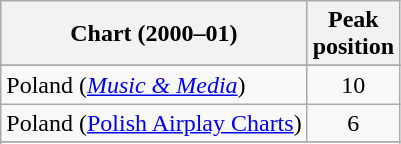<table class="wikitable sortable">
<tr>
<th>Chart (2000–01)</th>
<th>Peak<br>position</th>
</tr>
<tr>
</tr>
<tr>
</tr>
<tr>
</tr>
<tr>
</tr>
<tr>
</tr>
<tr>
</tr>
<tr>
</tr>
<tr>
<td>Poland (<em><a href='#'>Music & Media</a></em>)</td>
<td align=center>10</td>
</tr>
<tr>
<td>Poland (<a href='#'>Polish Airplay Charts</a>)</td>
<td align=center>6</td>
</tr>
<tr>
</tr>
<tr>
</tr>
<tr>
</tr>
</table>
